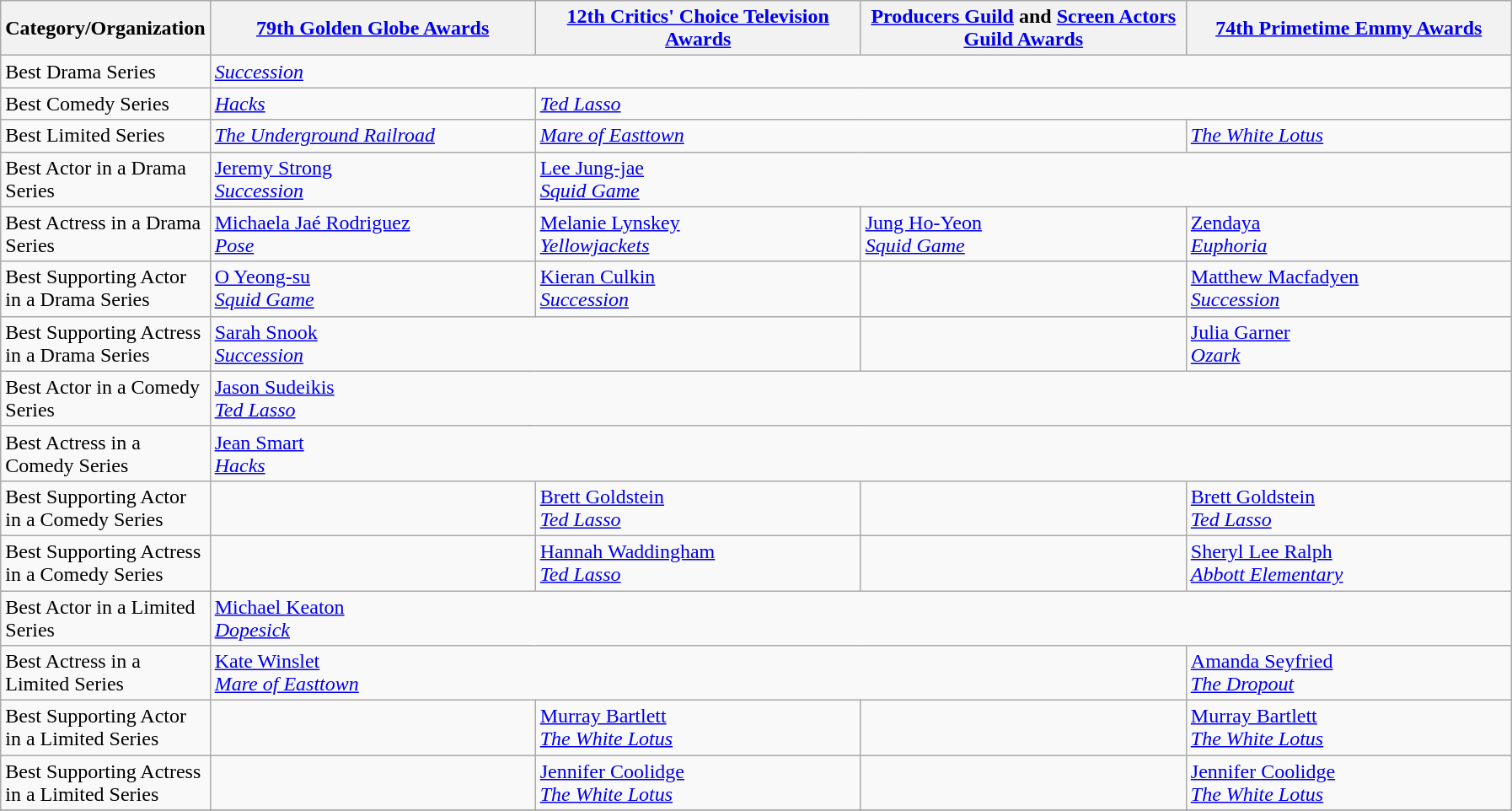<table class="wikitable">
<tr>
<th style="width:20px;">Category/Organization</th>
<th style="width:250px;"><a href='#'>79th Golden Globe Awards</a><br></th>
<th style="width:250px;"><a href='#'>12th Critics' Choice Television Awards</a><br></th>
<th style="width:250px;"><a href='#'>Producers Guild</a> and <a href='#'>Screen Actors Guild Awards</a><br></th>
<th style="width:250px;"><a href='#'>74th Primetime Emmy Awards</a><br></th>
</tr>
<tr>
<td>Best Drama Series</td>
<td colspan="4"><em><a href='#'>Succession</a></em></td>
</tr>
<tr>
<td>Best Comedy Series</td>
<td><em><a href='#'>Hacks</a></em></td>
<td colspan="3"><em><a href='#'>Ted Lasso</a></em></td>
</tr>
<tr>
<td>Best Limited Series</td>
<td><em><a href='#'>The Underground Railroad</a></em></td>
<td colspan="2"><em><a href='#'>Mare of Easttown</a></em></td>
<td><em><a href='#'>The White Lotus</a></em></td>
</tr>
<tr>
<td>Best Actor in a Drama Series</td>
<td><a href='#'>Jeremy Strong</a><br><em><a href='#'>Succession</a></em></td>
<td colspan="3"><a href='#'>Lee Jung-jae</a><br><em><a href='#'>Squid Game</a></em></td>
</tr>
<tr>
<td>Best Actress in a Drama Series</td>
<td><a href='#'>Michaela Jaé Rodriguez</a><br><em><a href='#'>Pose</a></em></td>
<td><a href='#'>Melanie Lynskey</a><br><em><a href='#'>Yellowjackets</a></em></td>
<td><a href='#'>Jung Ho-Yeon</a><br><em><a href='#'>Squid Game</a></em></td>
<td><a href='#'>Zendaya</a><br><em><a href='#'>Euphoria</a></em></td>
</tr>
<tr>
<td>Best Supporting Actor in a Drama Series</td>
<td><a href='#'>O Yeong-su</a><br><em><a href='#'>Squid Game</a></em></td>
<td><a href='#'>Kieran Culkin</a><br><em><a href='#'>Succession</a></em></td>
<td></td>
<td><a href='#'>Matthew Macfadyen</a><br><em><a href='#'>Succession</a></em></td>
</tr>
<tr>
<td>Best Supporting Actress in a Drama Series</td>
<td colspan="2"><a href='#'>Sarah Snook</a><br><em><a href='#'>Succession</a></em></td>
<td></td>
<td><a href='#'>Julia Garner</a><br><em><a href='#'>Ozark</a></em></td>
</tr>
<tr>
<td>Best Actor in a Comedy Series</td>
<td colspan="4"><a href='#'>Jason Sudeikis</a><br><em><a href='#'>Ted Lasso</a></em></td>
</tr>
<tr>
<td>Best Actress in a Comedy Series</td>
<td colspan="4"><a href='#'>Jean Smart</a><br><em><a href='#'>Hacks</a></em></td>
</tr>
<tr>
<td>Best Supporting Actor in a Comedy Series</td>
<td></td>
<td><a href='#'>Brett Goldstein</a><br><em><a href='#'>Ted Lasso</a></em></td>
<td></td>
<td><a href='#'>Brett Goldstein</a><br><em><a href='#'>Ted Lasso</a></em></td>
</tr>
<tr>
<td>Best Supporting Actress in a Comedy Series</td>
<td></td>
<td><a href='#'>Hannah Waddingham</a><br><em><a href='#'>Ted Lasso</a></em></td>
<td></td>
<td><a href='#'>Sheryl Lee Ralph</a><br><em><a href='#'>Abbott Elementary</a></em></td>
</tr>
<tr>
<td>Best Actor in a Limited Series</td>
<td colspan="4"><a href='#'>Michael Keaton</a><br><em><a href='#'>Dopesick</a></em></td>
</tr>
<tr>
<td>Best Actress in a Limited Series</td>
<td colspan="3"><a href='#'>Kate Winslet</a><br><em><a href='#'>Mare of Easttown</a></em></td>
<td><a href='#'>Amanda Seyfried</a><br><em><a href='#'>The Dropout</a></em></td>
</tr>
<tr>
<td>Best Supporting Actor in a Limited Series</td>
<td></td>
<td><a href='#'>Murray Bartlett</a><br><em><a href='#'>The White Lotus</a></em></td>
<td></td>
<td><a href='#'>Murray Bartlett</a><br><em><a href='#'>The White Lotus</a></em></td>
</tr>
<tr>
<td>Best Supporting Actress in a Limited Series</td>
<td></td>
<td><a href='#'>Jennifer Coolidge</a><br><em><a href='#'>The White Lotus</a></em></td>
<td></td>
<td><a href='#'>Jennifer Coolidge</a><br><em><a href='#'>The White Lotus</a></em></td>
</tr>
<tr>
</tr>
</table>
